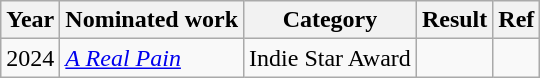<table class="wikitable">
<tr>
<th>Year</th>
<th>Nominated work</th>
<th>Category</th>
<th>Result</th>
<th>Ref</th>
</tr>
<tr>
<td>2024</td>
<td><em><a href='#'>A Real Pain</a></em></td>
<td>Indie Star Award</td>
<td></td>
<td></td>
</tr>
</table>
